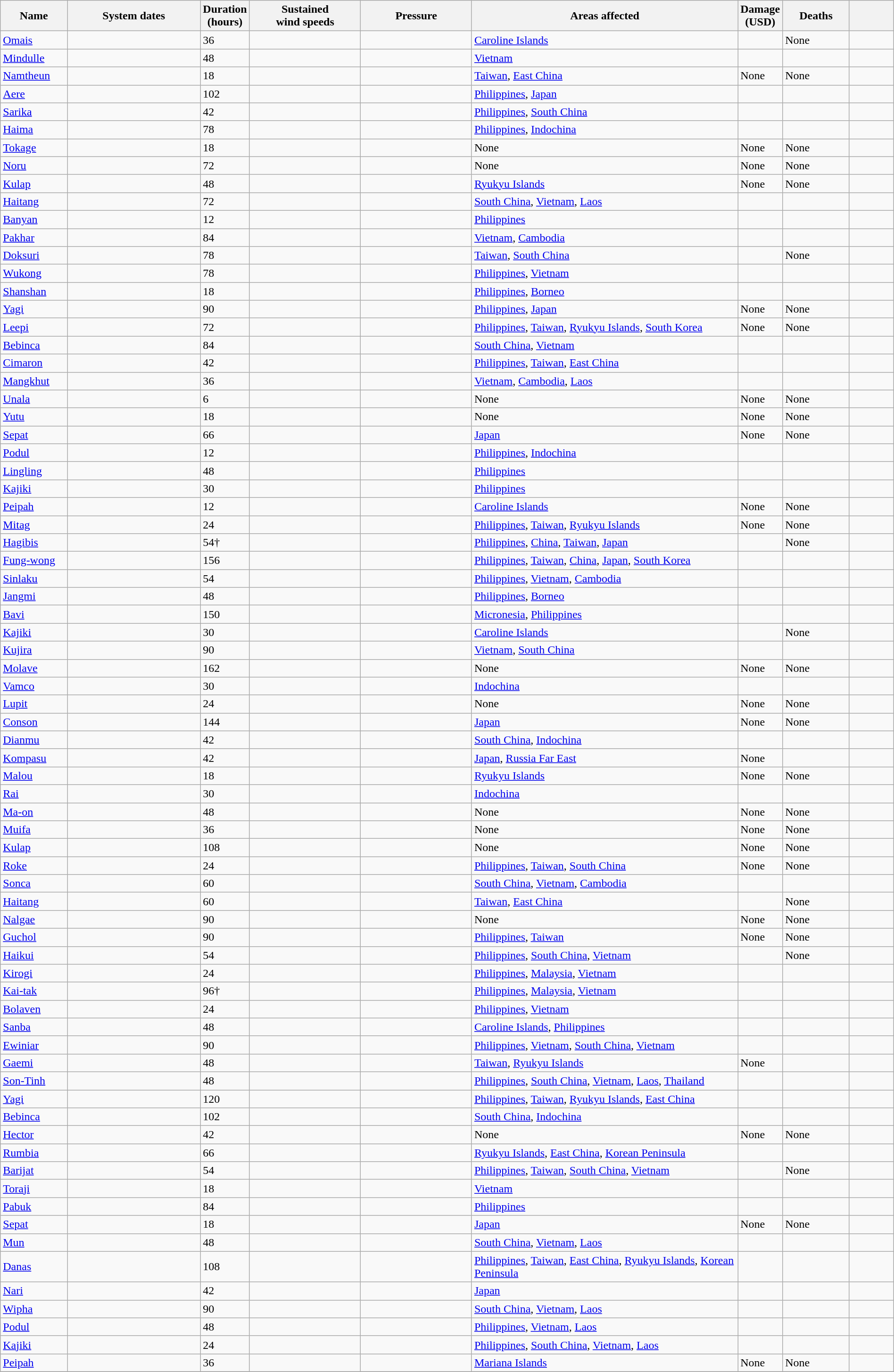<table class="wikitable sortable" width="100%">
<tr>
<th scope="col" width="7.5%">Name</th>
<th scope="col" width="15%">System dates</th>
<th scope="col" width="5%">Duration<br>(hours)</th>
<th scope="col" width="12.5%">Sustained<br>wind speeds</th>
<th scope="col" width="12.5%">Pressure</th>
<th scope="col" width="30%" class="unsortable">Areas affected</th>
<th scope="col" width="5%">Damage<br>(USD)</th>
<th scope="col" width="7.5%">Deaths</th>
<th scope="col" width="5%" class="unsortable"></th>
</tr>
<tr>
<td><a href='#'>Omais</a></td>
<td></td>
<td>36</td>
<td></td>
<td></td>
<td><a href='#'>Caroline Islands</a></td>
<td></td>
<td>None</td>
<td></td>
</tr>
<tr>
<td><a href='#'>Mindulle</a></td>
<td></td>
<td>48</td>
<td></td>
<td></td>
<td><a href='#'>Vietnam</a></td>
<td></td>
<td></td>
<td></td>
</tr>
<tr>
<td><a href='#'>Namtheun</a></td>
<td></td>
<td>18</td>
<td></td>
<td></td>
<td><a href='#'>Taiwan</a>, <a href='#'>East China</a></td>
<td>None</td>
<td>None</td>
<td></td>
</tr>
<tr>
<td><a href='#'>Aere</a></td>
<td></td>
<td>102</td>
<td></td>
<td></td>
<td><a href='#'>Philippines</a>, <a href='#'>Japan</a></td>
<td></td>
<td></td>
<td></td>
</tr>
<tr>
<td><a href='#'>Sarika</a></td>
<td></td>
<td>42</td>
<td></td>
<td></td>
<td><a href='#'>Philippines</a>, <a href='#'>South China</a></td>
<td></td>
<td></td>
<td></td>
</tr>
<tr>
<td><a href='#'>Haima</a></td>
<td></td>
<td>78</td>
<td></td>
<td></td>
<td><a href='#'>Philippines</a>, <a href='#'>Indochina</a></td>
<td></td>
<td></td>
<td></td>
</tr>
<tr>
<td><a href='#'>Tokage</a></td>
<td></td>
<td>18</td>
<td></td>
<td></td>
<td>None</td>
<td>None</td>
<td>None</td>
<td></td>
</tr>
<tr>
<td><a href='#'>Noru</a></td>
<td></td>
<td>72</td>
<td></td>
<td></td>
<td>None</td>
<td>None</td>
<td>None</td>
<td></td>
</tr>
<tr>
<td><a href='#'>Kulap</a></td>
<td></td>
<td>48</td>
<td></td>
<td></td>
<td><a href='#'>Ryukyu Islands</a></td>
<td>None</td>
<td>None</td>
<td></td>
</tr>
<tr>
<td><a href='#'>Haitang</a></td>
<td></td>
<td>72</td>
<td></td>
<td></td>
<td><a href='#'>South China</a>, <a href='#'>Vietnam</a>, <a href='#'>Laos</a></td>
<td></td>
<td></td>
<td></td>
</tr>
<tr>
<td><a href='#'>Banyan</a></td>
<td></td>
<td>12</td>
<td></td>
<td></td>
<td><a href='#'>Philippines</a></td>
<td></td>
<td></td>
<td></td>
</tr>
<tr>
<td><a href='#'>Pakhar</a></td>
<td></td>
<td>84</td>
<td></td>
<td></td>
<td><a href='#'>Vietnam</a>, <a href='#'>Cambodia</a></td>
<td></td>
<td></td>
<td></td>
</tr>
<tr>
<td><a href='#'>Doksuri</a></td>
<td></td>
<td>78</td>
<td></td>
<td></td>
<td><a href='#'>Taiwan</a>, <a href='#'>South China</a></td>
<td></td>
<td>None</td>
<td></td>
</tr>
<tr>
<td><a href='#'>Wukong</a></td>
<td></td>
<td>78</td>
<td></td>
<td></td>
<td><a href='#'>Philippines</a>, <a href='#'>Vietnam</a></td>
<td></td>
<td></td>
<td></td>
</tr>
<tr>
<td><a href='#'>Shanshan</a></td>
<td></td>
<td>18</td>
<td></td>
<td></td>
<td><a href='#'>Philippines</a>, <a href='#'>Borneo</a></td>
<td></td>
<td></td>
<td></td>
</tr>
<tr>
<td><a href='#'>Yagi</a></td>
<td></td>
<td>90</td>
<td></td>
<td></td>
<td><a href='#'>Philippines</a>, <a href='#'>Japan</a></td>
<td>None</td>
<td>None</td>
<td></td>
</tr>
<tr>
<td><a href='#'>Leepi</a></td>
<td></td>
<td>72</td>
<td></td>
<td></td>
<td><a href='#'>Philippines</a>, <a href='#'>Taiwan</a>, <a href='#'>Ryukyu Islands</a>, <a href='#'>South Korea</a></td>
<td>None</td>
<td>None</td>
<td></td>
</tr>
<tr>
<td><a href='#'>Bebinca</a></td>
<td></td>
<td>84</td>
<td></td>
<td></td>
<td><a href='#'>South China</a>, <a href='#'>Vietnam</a></td>
<td></td>
<td></td>
<td></td>
</tr>
<tr>
<td><a href='#'>Cimaron</a></td>
<td></td>
<td>42</td>
<td></td>
<td></td>
<td><a href='#'>Philippines</a>, <a href='#'>Taiwan</a>, <a href='#'>East China</a></td>
<td></td>
<td></td>
<td></td>
</tr>
<tr>
<td><a href='#'>Mangkhut</a></td>
<td></td>
<td>36</td>
<td></td>
<td></td>
<td><a href='#'>Vietnam</a>, <a href='#'>Cambodia</a>, <a href='#'>Laos</a></td>
<td></td>
<td></td>
<td></td>
</tr>
<tr>
<td><a href='#'>Unala</a></td>
<td></td>
<td>6</td>
<td></td>
<td></td>
<td>None</td>
<td>None</td>
<td>None</td>
<td></td>
</tr>
<tr>
<td><a href='#'>Yutu</a></td>
<td></td>
<td>18</td>
<td></td>
<td></td>
<td>None</td>
<td>None</td>
<td>None</td>
<td></td>
</tr>
<tr>
<td><a href='#'>Sepat</a></td>
<td></td>
<td>66</td>
<td></td>
<td></td>
<td><a href='#'>Japan</a></td>
<td>None</td>
<td>None</td>
<td></td>
</tr>
<tr>
<td><a href='#'>Podul</a></td>
<td></td>
<td>12</td>
<td></td>
<td></td>
<td><a href='#'>Philippines</a>, <a href='#'>Indochina</a></td>
<td></td>
<td></td>
<td></td>
</tr>
<tr>
<td><a href='#'>Lingling</a></td>
<td></td>
<td>48</td>
<td></td>
<td></td>
<td><a href='#'>Philippines</a></td>
<td></td>
<td></td>
<td></td>
</tr>
<tr>
<td><a href='#'>Kajiki</a></td>
<td></td>
<td>30</td>
<td></td>
<td></td>
<td><a href='#'>Philippines</a></td>
<td></td>
<td></td>
<td></td>
</tr>
<tr>
<td><a href='#'>Peipah</a></td>
<td></td>
<td>12</td>
<td></td>
<td></td>
<td><a href='#'>Caroline Islands</a></td>
<td>None</td>
<td>None</td>
<td></td>
</tr>
<tr>
<td><a href='#'>Mitag</a></td>
<td></td>
<td>24</td>
<td></td>
<td></td>
<td><a href='#'>Philippines</a>, <a href='#'>Taiwan</a>, <a href='#'>Ryukyu Islands</a></td>
<td>None</td>
<td>None</td>
<td></td>
</tr>
<tr>
<td><a href='#'>Hagibis</a></td>
<td></td>
<td>54†</td>
<td></td>
<td></td>
<td><a href='#'>Philippines</a>, <a href='#'>China</a>, <a href='#'>Taiwan</a>, <a href='#'>Japan</a></td>
<td></td>
<td>None</td>
<td></td>
</tr>
<tr>
<td><a href='#'>Fung-wong</a></td>
<td></td>
<td>156</td>
<td></td>
<td></td>
<td><a href='#'>Philippines</a>, <a href='#'>Taiwan</a>, <a href='#'>China</a>, <a href='#'>Japan</a>, <a href='#'>South Korea</a></td>
<td></td>
<td></td>
<td></td>
</tr>
<tr>
<td><a href='#'>Sinlaku</a></td>
<td></td>
<td>54</td>
<td></td>
<td></td>
<td><a href='#'>Philippines</a>, <a href='#'>Vietnam</a>, <a href='#'>Cambodia</a></td>
<td></td>
<td></td>
<td></td>
</tr>
<tr>
<td><a href='#'>Jangmi</a></td>
<td></td>
<td>48</td>
<td></td>
<td></td>
<td><a href='#'>Philippines</a>, <a href='#'>Borneo</a></td>
<td></td>
<td></td>
<td></td>
</tr>
<tr>
<td><a href='#'>Bavi</a></td>
<td></td>
<td>150</td>
<td></td>
<td></td>
<td><a href='#'>Micronesia</a>, <a href='#'>Philippines</a></td>
<td></td>
<td></td>
<td></td>
</tr>
<tr>
<td><a href='#'>Kajiki</a></td>
<td></td>
<td>30</td>
<td></td>
<td></td>
<td><a href='#'>Caroline Islands</a></td>
<td></td>
<td>None</td>
<td></td>
</tr>
<tr>
<td><a href='#'>Kujira</a></td>
<td></td>
<td>90</td>
<td></td>
<td></td>
<td><a href='#'>Vietnam</a>, <a href='#'>South China</a></td>
<td></td>
<td></td>
<td></td>
</tr>
<tr>
<td><a href='#'>Molave</a></td>
<td></td>
<td>162</td>
<td></td>
<td></td>
<td>None</td>
<td>None</td>
<td>None</td>
<td></td>
</tr>
<tr>
<td><a href='#'>Vamco</a></td>
<td></td>
<td>30</td>
<td></td>
<td></td>
<td><a href='#'>Indochina</a></td>
<td></td>
<td></td>
<td></td>
</tr>
<tr>
<td><a href='#'>Lupit</a></td>
<td></td>
<td>24</td>
<td></td>
<td></td>
<td>None</td>
<td>None</td>
<td>None</td>
<td></td>
</tr>
<tr>
<td><a href='#'>Conson</a></td>
<td></td>
<td>144</td>
<td></td>
<td></td>
<td><a href='#'>Japan</a></td>
<td>None</td>
<td>None</td>
<td></td>
</tr>
<tr>
<td><a href='#'>Dianmu</a></td>
<td></td>
<td>42</td>
<td></td>
<td></td>
<td><a href='#'>South China</a>, <a href='#'>Indochina</a></td>
<td></td>
<td></td>
<td></td>
</tr>
<tr>
<td><a href='#'>Kompasu</a></td>
<td></td>
<td>42</td>
<td></td>
<td></td>
<td><a href='#'>Japan</a>, <a href='#'>Russia Far East</a></td>
<td>None</td>
<td></td>
<td></td>
</tr>
<tr>
<td><a href='#'>Malou</a></td>
<td></td>
<td>18</td>
<td></td>
<td></td>
<td><a href='#'>Ryukyu Islands</a></td>
<td>None</td>
<td>None</td>
<td></td>
</tr>
<tr>
<td><a href='#'>Rai</a></td>
<td></td>
<td>30</td>
<td></td>
<td></td>
<td><a href='#'>Indochina</a></td>
<td></td>
<td></td>
<td></td>
</tr>
<tr>
<td><a href='#'>Ma-on</a></td>
<td></td>
<td>48</td>
<td></td>
<td></td>
<td>None</td>
<td>None</td>
<td>None</td>
<td></td>
</tr>
<tr>
<td><a href='#'>Muifa</a></td>
<td></td>
<td>36</td>
<td></td>
<td></td>
<td>None</td>
<td>None</td>
<td>None</td>
<td></td>
</tr>
<tr>
<td><a href='#'>Kulap</a></td>
<td></td>
<td>108</td>
<td></td>
<td></td>
<td>None</td>
<td>None</td>
<td>None</td>
<td></td>
</tr>
<tr>
<td><a href='#'>Roke</a></td>
<td></td>
<td>24</td>
<td></td>
<td></td>
<td><a href='#'>Philippines</a>, <a href='#'>Taiwan</a>, <a href='#'>South China</a></td>
<td>None</td>
<td>None</td>
<td></td>
</tr>
<tr>
<td><a href='#'>Sonca</a></td>
<td></td>
<td>60</td>
<td></td>
<td></td>
<td><a href='#'>South China</a>, <a href='#'>Vietnam</a>, <a href='#'>Cambodia</a></td>
<td></td>
<td></td>
<td></td>
</tr>
<tr>
<td><a href='#'>Haitang</a></td>
<td></td>
<td>60</td>
<td></td>
<td></td>
<td><a href='#'>Taiwan</a>, <a href='#'>East China</a></td>
<td></td>
<td>None</td>
<td></td>
</tr>
<tr>
<td><a href='#'>Nalgae</a></td>
<td></td>
<td>90</td>
<td></td>
<td></td>
<td>None</td>
<td>None</td>
<td>None</td>
<td></td>
</tr>
<tr>
<td><a href='#'>Guchol</a></td>
<td></td>
<td>90</td>
<td></td>
<td></td>
<td><a href='#'>Philippines</a>, <a href='#'>Taiwan</a></td>
<td>None</td>
<td>None</td>
<td></td>
</tr>
<tr>
<td><a href='#'>Haikui</a></td>
<td></td>
<td>54</td>
<td></td>
<td></td>
<td><a href='#'>Philippines</a>, <a href='#'>South China</a>, <a href='#'>Vietnam</a></td>
<td></td>
<td>None</td>
<td></td>
</tr>
<tr>
<td><a href='#'>Kirogi</a></td>
<td></td>
<td>24</td>
<td></td>
<td></td>
<td><a href='#'>Philippines</a>, <a href='#'>Malaysia</a>, <a href='#'>Vietnam</a></td>
<td></td>
<td></td>
<td></td>
</tr>
<tr>
<td><a href='#'>Kai-tak</a></td>
<td></td>
<td>96†</td>
<td></td>
<td></td>
<td><a href='#'>Philippines</a>, <a href='#'>Malaysia</a>, <a href='#'>Vietnam</a></td>
<td></td>
<td></td>
<td></td>
</tr>
<tr>
<td><a href='#'>Bolaven</a></td>
<td></td>
<td>24</td>
<td></td>
<td></td>
<td><a href='#'>Philippines</a>, <a href='#'>Vietnam</a></td>
<td></td>
<td></td>
<td></td>
</tr>
<tr>
<td><a href='#'>Sanba</a></td>
<td></td>
<td>48</td>
<td></td>
<td></td>
<td><a href='#'>Caroline Islands</a>, <a href='#'>Philippines</a></td>
<td></td>
<td></td>
<td></td>
</tr>
<tr>
<td><a href='#'>Ewiniar</a></td>
<td></td>
<td>90</td>
<td></td>
<td></td>
<td><a href='#'>Philippines</a>, <a href='#'>Vietnam</a>, <a href='#'>South China</a>, <a href='#'>Vietnam</a></td>
<td></td>
<td></td>
<td></td>
</tr>
<tr>
<td><a href='#'>Gaemi</a></td>
<td></td>
<td>48</td>
<td></td>
<td></td>
<td><a href='#'>Taiwan</a>, <a href='#'>Ryukyu Islands</a></td>
<td>None</td>
<td></td>
<td></td>
</tr>
<tr>
<td><a href='#'>Son-Tinh</a></td>
<td></td>
<td>48</td>
<td></td>
<td></td>
<td><a href='#'>Philippines</a>, <a href='#'>South China</a>, <a href='#'>Vietnam</a>, <a href='#'>Laos</a>, <a href='#'>Thailand</a></td>
<td></td>
<td></td>
<td></td>
</tr>
<tr>
<td><a href='#'>Yagi</a></td>
<td></td>
<td>120</td>
<td></td>
<td></td>
<td><a href='#'>Philippines</a>, <a href='#'>Taiwan</a>, <a href='#'>Ryukyu Islands</a>, <a href='#'>East China</a></td>
<td></td>
<td></td>
<td></td>
</tr>
<tr>
<td><a href='#'>Bebinca</a></td>
<td></td>
<td>102</td>
<td></td>
<td></td>
<td><a href='#'>South China</a>, <a href='#'>Indochina</a></td>
<td></td>
<td></td>
<td></td>
</tr>
<tr>
<td><a href='#'>Hector</a></td>
<td></td>
<td>42</td>
<td></td>
<td></td>
<td>None</td>
<td>None</td>
<td>None</td>
<td></td>
</tr>
<tr>
<td><a href='#'>Rumbia</a></td>
<td></td>
<td>66</td>
<td></td>
<td></td>
<td><a href='#'>Ryukyu Islands</a>, <a href='#'>East China</a>, <a href='#'>Korean Peninsula</a></td>
<td></td>
<td></td>
<td></td>
</tr>
<tr>
<td><a href='#'>Barijat</a></td>
<td></td>
<td>54</td>
<td></td>
<td></td>
<td><a href='#'>Philippines</a>, <a href='#'>Taiwan</a>, <a href='#'>South China</a>, <a href='#'>Vietnam</a></td>
<td></td>
<td>None</td>
<td></td>
</tr>
<tr>
<td><a href='#'>Toraji</a></td>
<td></td>
<td>18</td>
<td></td>
<td></td>
<td><a href='#'>Vietnam</a></td>
<td></td>
<td></td>
<td></td>
</tr>
<tr>
<td><a href='#'>Pabuk</a></td>
<td></td>
<td>84</td>
<td></td>
<td></td>
<td><a href='#'>Philippines</a></td>
<td></td>
<td></td>
<td></td>
</tr>
<tr>
<td><a href='#'>Sepat</a></td>
<td></td>
<td>18</td>
<td></td>
<td></td>
<td><a href='#'>Japan</a></td>
<td>None</td>
<td>None</td>
<td></td>
</tr>
<tr>
<td><a href='#'>Mun</a></td>
<td></td>
<td>48</td>
<td></td>
<td></td>
<td><a href='#'>South China</a>, <a href='#'>Vietnam</a>, <a href='#'>Laos</a></td>
<td></td>
<td></td>
<td></td>
</tr>
<tr>
<td><a href='#'>Danas</a></td>
<td></td>
<td>108</td>
<td></td>
<td></td>
<td><a href='#'>Philippines</a>, <a href='#'>Taiwan</a>, <a href='#'>East China</a>, <a href='#'>Ryukyu Islands</a>, <a href='#'>Korean Peninsula</a></td>
<td></td>
<td></td>
<td></td>
</tr>
<tr>
<td><a href='#'>Nari</a></td>
<td></td>
<td>42</td>
<td></td>
<td></td>
<td><a href='#'>Japan</a></td>
<td></td>
<td></td>
<td></td>
</tr>
<tr>
<td><a href='#'>Wipha</a></td>
<td></td>
<td>90</td>
<td></td>
<td></td>
<td><a href='#'>South China</a>, <a href='#'>Vietnam</a>, <a href='#'>Laos</a></td>
<td></td>
<td></td>
<td></td>
</tr>
<tr>
<td><a href='#'>Podul</a></td>
<td></td>
<td>48</td>
<td></td>
<td></td>
<td><a href='#'>Philippines</a>, <a href='#'>Vietnam</a>, <a href='#'>Laos</a></td>
<td></td>
<td></td>
<td></td>
</tr>
<tr>
<td><a href='#'>Kajiki</a></td>
<td></td>
<td>24</td>
<td></td>
<td></td>
<td><a href='#'>Philippines</a>, <a href='#'>South China</a>, <a href='#'>Vietnam</a>, <a href='#'>Laos</a></td>
<td></td>
<td></td>
<td></td>
</tr>
<tr>
<td><a href='#'>Peipah</a></td>
<td></td>
<td>36</td>
<td></td>
<td></td>
<td><a href='#'>Mariana Islands</a></td>
<td>None</td>
<td>None</td>
<td></td>
</tr>
<tr>
</tr>
</table>
